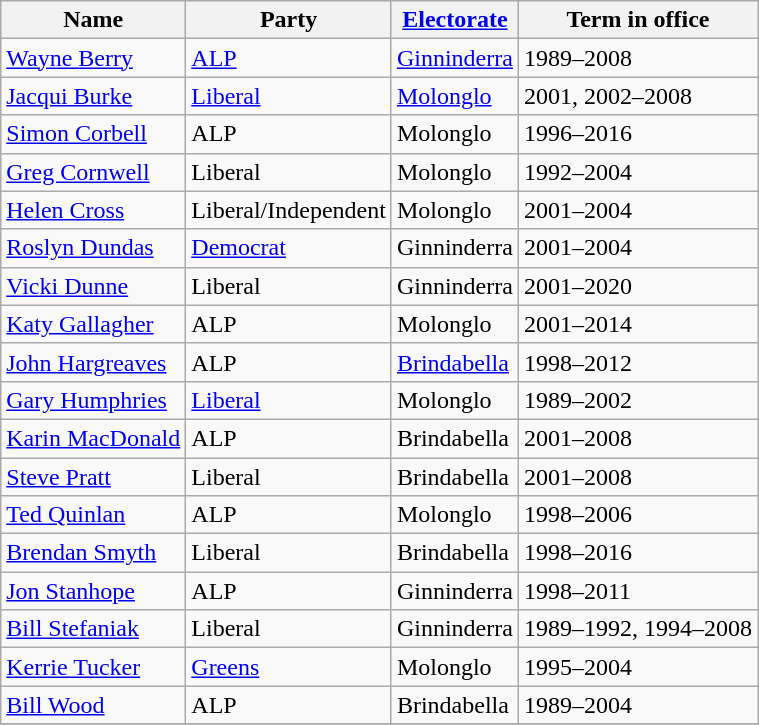<table class="wikitable sortable">
<tr>
<th><strong>Name</strong></th>
<th><strong>Party</strong></th>
<th><strong><a href='#'>Electorate</a></strong></th>
<th><strong>Term in office</strong></th>
</tr>
<tr>
<td><a href='#'>Wayne Berry</a></td>
<td><a href='#'>ALP</a></td>
<td><a href='#'>Ginninderra</a></td>
<td>1989–2008</td>
</tr>
<tr>
<td><a href='#'>Jacqui Burke</a> </td>
<td><a href='#'>Liberal</a></td>
<td><a href='#'>Molonglo</a></td>
<td>2001, 2002–2008</td>
</tr>
<tr>
<td><a href='#'>Simon Corbell</a></td>
<td>ALP</td>
<td>Molonglo</td>
<td>1996–2016</td>
</tr>
<tr>
<td><a href='#'>Greg Cornwell</a></td>
<td>Liberal</td>
<td>Molonglo</td>
<td>1992–2004</td>
</tr>
<tr>
<td><a href='#'>Helen Cross</a></td>
<td>Liberal/Independent </td>
<td>Molonglo</td>
<td>2001–2004</td>
</tr>
<tr>
<td><a href='#'>Roslyn Dundas</a></td>
<td><a href='#'>Democrat</a></td>
<td>Ginninderra</td>
<td>2001–2004</td>
</tr>
<tr>
<td><a href='#'>Vicki Dunne</a></td>
<td>Liberal</td>
<td>Ginninderra</td>
<td>2001–2020</td>
</tr>
<tr>
<td><a href='#'>Katy Gallagher</a></td>
<td>ALP</td>
<td>Molonglo</td>
<td>2001–2014</td>
</tr>
<tr>
<td><a href='#'>John Hargreaves</a></td>
<td>ALP</td>
<td><a href='#'>Brindabella</a></td>
<td>1998–2012</td>
</tr>
<tr>
<td><a href='#'>Gary Humphries</a> </td>
<td><a href='#'>Liberal</a></td>
<td>Molonglo</td>
<td>1989–2002</td>
</tr>
<tr>
<td><a href='#'>Karin MacDonald</a></td>
<td>ALP</td>
<td>Brindabella</td>
<td>2001–2008</td>
</tr>
<tr>
<td><a href='#'>Steve Pratt</a></td>
<td>Liberal</td>
<td>Brindabella</td>
<td>2001–2008</td>
</tr>
<tr>
<td><a href='#'>Ted Quinlan</a></td>
<td>ALP</td>
<td>Molonglo</td>
<td>1998–2006</td>
</tr>
<tr>
<td><a href='#'>Brendan Smyth</a></td>
<td>Liberal</td>
<td>Brindabella</td>
<td>1998–2016</td>
</tr>
<tr>
<td><a href='#'>Jon Stanhope</a></td>
<td>ALP</td>
<td>Ginninderra</td>
<td>1998–2011</td>
</tr>
<tr>
<td><a href='#'>Bill Stefaniak</a></td>
<td>Liberal</td>
<td>Ginninderra</td>
<td>1989–1992, 1994–2008</td>
</tr>
<tr>
<td><a href='#'>Kerrie Tucker</a></td>
<td><a href='#'>Greens</a></td>
<td>Molonglo</td>
<td>1995–2004</td>
</tr>
<tr>
<td><a href='#'>Bill Wood</a></td>
<td>ALP</td>
<td>Brindabella</td>
<td>1989–2004</td>
</tr>
<tr>
</tr>
</table>
